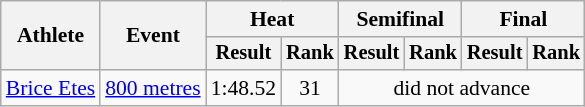<table class="wikitable" style="font-size:90%">
<tr>
<th rowspan="2">Athlete</th>
<th rowspan="2">Event</th>
<th colspan="2">Heat</th>
<th colspan="2">Semifinal</th>
<th colspan="2">Final</th>
</tr>
<tr style="font-size:95%">
<th>Result</th>
<th>Rank</th>
<th>Result</th>
<th>Rank</th>
<th>Result</th>
<th>Rank</th>
</tr>
<tr style=text-align:center>
<td style=text-align:left><a href='#'>Brice Etes</a></td>
<td style=text-align:left><a href='#'>800 metres</a></td>
<td>1:48.52</td>
<td>31</td>
<td colspan="4">did not advance</td>
</tr>
</table>
